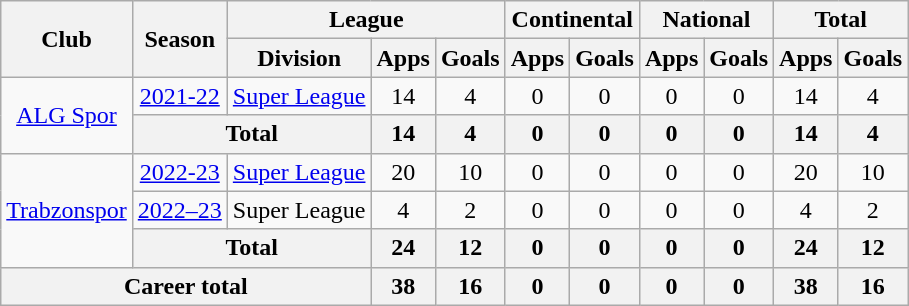<table class="wikitable" style="text-align: center;">
<tr>
<th rowspan=2>Club</th>
<th rowspan=2>Season</th>
<th colspan=3>League</th>
<th colspan=2>Continental</th>
<th colspan=2>National</th>
<th colspan=2>Total</th>
</tr>
<tr>
<th>Division</th>
<th>Apps</th>
<th>Goals</th>
<th>Apps</th>
<th>Goals</th>
<th>Apps</th>
<th>Goals</th>
<th>Apps</th>
<th>Goals</th>
</tr>
<tr>
<td rowspan=2><a href='#'>ALG Spor</a></td>
<td><a href='#'>2021-22</a></td>
<td><a href='#'>Super League</a></td>
<td>14</td>
<td>4</td>
<td>0</td>
<td>0</td>
<td>0</td>
<td>0</td>
<td>14</td>
<td>4</td>
</tr>
<tr>
<th colspan="2">Total</th>
<th>14</th>
<th>4</th>
<th>0</th>
<th>0</th>
<th>0</th>
<th>0</th>
<th>14</th>
<th>4</th>
</tr>
<tr>
<td rowspan=3><a href='#'>Trabzonspor</a></td>
<td><a href='#'>2022-23</a></td>
<td><a href='#'>Super League</a></td>
<td>20</td>
<td>10</td>
<td>0</td>
<td>0</td>
<td>0</td>
<td>0</td>
<td>20</td>
<td>10</td>
</tr>
<tr>
<td><a href='#'>2022–23</a></td>
<td>Super League</td>
<td>4</td>
<td>2</td>
<td>0</td>
<td>0</td>
<td>0</td>
<td>0</td>
<td>4</td>
<td>2</td>
</tr>
<tr>
<th colspan="2">Total</th>
<th>24</th>
<th>12</th>
<th>0</th>
<th>0</th>
<th>0</th>
<th>0</th>
<th>24</th>
<th>12</th>
</tr>
<tr>
<th colspan="3">Career total</th>
<th>38</th>
<th>16</th>
<th>0</th>
<th>0</th>
<th>0</th>
<th>0</th>
<th>38</th>
<th>16</th>
</tr>
</table>
